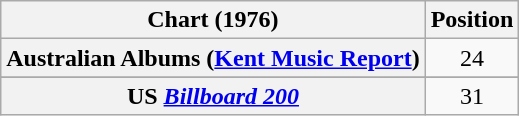<table class = "wikitable sortable plainrowheaders" style="text-align:center">
<tr>
<th scope="col">Chart (1976)</th>
<th scope="col">Position</th>
</tr>
<tr>
<th scope="row">Australian Albums (<a href='#'>Kent Music Report</a>)</th>
<td>24</td>
</tr>
<tr>
</tr>
<tr>
<th scope="row">US <em><a href='#'>Billboard 200</a></em></th>
<td>31</td>
</tr>
</table>
